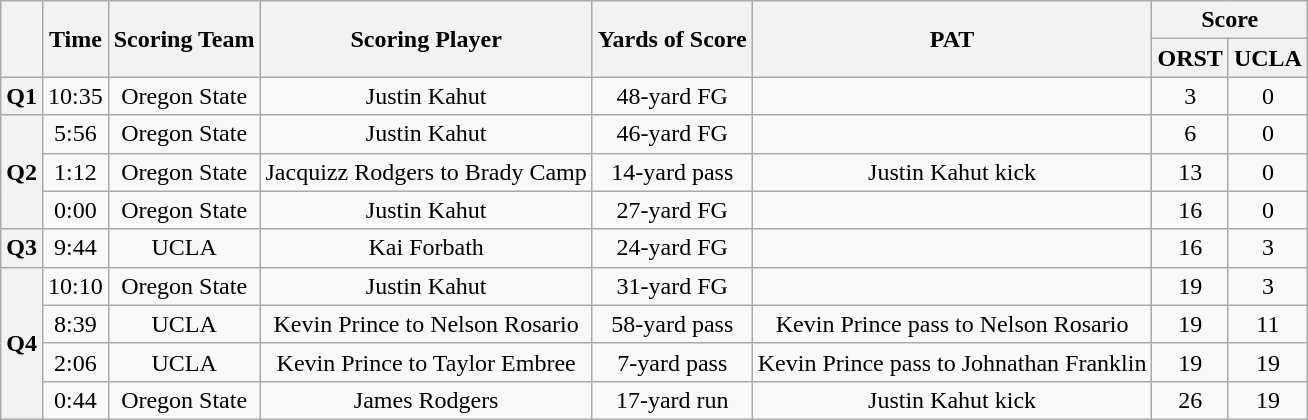<table class="wikitable" | align="center">
<tr>
<th rowspan="2"></th>
<th rowspan="2">Time</th>
<th rowspan="2">Scoring Team</th>
<th rowspan="2">Scoring Player</th>
<th rowspan="2">Yards of Score</th>
<th rowspan="2">PAT</th>
<th colspan="2">Score</th>
</tr>
<tr>
<th align="center">ORST</th>
<th align="center">UCLA</th>
</tr>
<tr>
<th rowspan="1">Q1</th>
<td align="center">10:35</td>
<td align="center">Oregon State</td>
<td align="center">Justin Kahut</td>
<td align="center">48-yard FG</td>
<td></td>
<td align="center">3</td>
<td align="center">0</td>
</tr>
<tr>
<th rowspan="3">Q2</th>
<td align="center">5:56</td>
<td align="center">Oregon State</td>
<td align="center">Justin Kahut</td>
<td align="center">46-yard FG</td>
<td></td>
<td align="center">6</td>
<td align="center">0</td>
</tr>
<tr>
<td align="center">1:12</td>
<td align="center">Oregon State</td>
<td align="center">Jacquizz Rodgers to Brady Camp</td>
<td align="center">14-yard pass</td>
<td align="center">Justin Kahut kick</td>
<td align="center">13</td>
<td align="center">0</td>
</tr>
<tr>
<td align="center">0:00</td>
<td align="center">Oregon State</td>
<td align="center">Justin Kahut</td>
<td align="center">27-yard FG</td>
<td></td>
<td align="center">16</td>
<td align="center">0</td>
</tr>
<tr>
<th rowspan="1">Q3</th>
<td align="center">9:44</td>
<td align="center">UCLA</td>
<td align="center">Kai Forbath</td>
<td align="center">24-yard FG</td>
<td></td>
<td align="center">16</td>
<td align="center">3</td>
</tr>
<tr>
<th rowspan="4">Q4</th>
<td align="center">10:10</td>
<td align="center">Oregon State</td>
<td align="center">Justin Kahut</td>
<td align="center">31-yard FG</td>
<td></td>
<td align="center">19</td>
<td align="center">3</td>
</tr>
<tr>
<td align="center">8:39</td>
<td align="center">UCLA</td>
<td align="center">Kevin Prince to Nelson Rosario</td>
<td align="center">58-yard pass</td>
<td align="center">Kevin Prince pass to Nelson Rosario</td>
<td align="center">19</td>
<td align="center">11</td>
</tr>
<tr>
<td align="center">2:06</td>
<td align="center">UCLA</td>
<td align="center">Kevin Prince to Taylor Embree</td>
<td align="center">7-yard pass</td>
<td align="center">Kevin Prince pass to Johnathan Franklin</td>
<td align="center">19</td>
<td align="center">19</td>
</tr>
<tr>
<td align="center">0:44</td>
<td align="center">Oregon State</td>
<td align="center">James Rodgers</td>
<td align="center">17-yard run</td>
<td align="center">Justin Kahut kick</td>
<td align="center">26</td>
<td align="center">19</td>
</tr>
</table>
